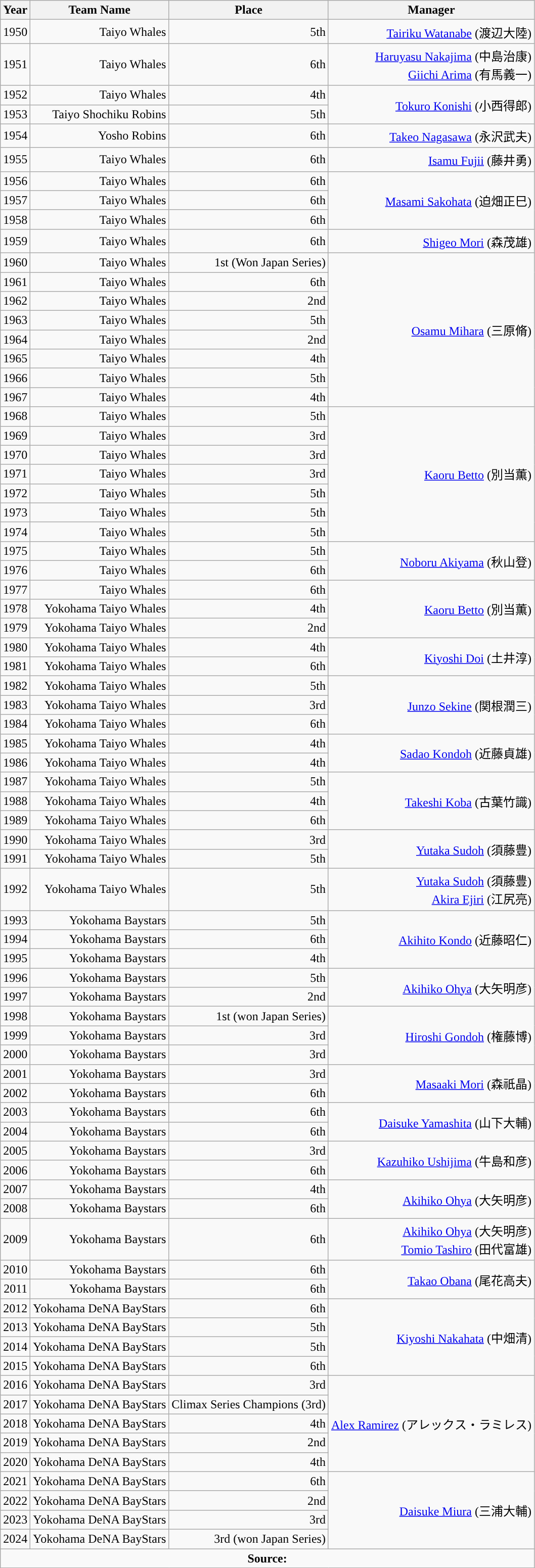<table class="wikitable" style="text-align: right;">
<tr>
<th>Year</th>
<th>Team Name</th>
<th>Place</th>
<th>Manager</th>
</tr>
<tr>
<td>1950</td>
<td>Taiyo Whales</td>
<td>5th</td>
<td><a href='#'>Tairiku Watanabe</a> (渡辺大陸)</td>
</tr>
<tr>
<td>1951</td>
<td>Taiyo Whales</td>
<td>6th</td>
<td><a href='#'>Haruyasu Nakajima</a> (中島治康)<br><a href='#'>Giichi Arima</a> (有馬義一)</td>
</tr>
<tr>
<td>1952</td>
<td>Taiyo Whales</td>
<td>4th</td>
<td rowspan="2"><a href='#'>Tokuro Konishi</a> (小西得郎)</td>
</tr>
<tr>
<td>1953</td>
<td>Taiyo Shochiku Robins</td>
<td>5th</td>
</tr>
<tr>
<td>1954</td>
<td>Yosho Robins</td>
<td>6th</td>
<td><a href='#'>Takeo Nagasawa</a> (永沢武夫)</td>
</tr>
<tr>
<td>1955</td>
<td>Taiyo Whales</td>
<td>6th</td>
<td><a href='#'>Isamu Fujii</a> (藤井勇)</td>
</tr>
<tr>
<td>1956</td>
<td>Taiyo Whales</td>
<td>6th</td>
<td rowspan="3"><a href='#'>Masami Sakohata</a> (迫畑正巳)</td>
</tr>
<tr>
<td>1957</td>
<td>Taiyo Whales</td>
<td>6th</td>
</tr>
<tr>
<td>1958</td>
<td>Taiyo Whales</td>
<td>6th</td>
</tr>
<tr>
<td>1959</td>
<td>Taiyo Whales</td>
<td>6th</td>
<td><a href='#'>Shigeo Mori</a> (森茂雄)</td>
</tr>
<tr>
<td>1960</td>
<td>Taiyo Whales</td>
<td>1st (Won Japan Series)</td>
<td rowspan="8"><a href='#'>Osamu Mihara</a> (三原脩)</td>
</tr>
<tr>
<td>1961</td>
<td>Taiyo Whales</td>
<td>6th</td>
</tr>
<tr>
<td>1962</td>
<td>Taiyo Whales</td>
<td>2nd</td>
</tr>
<tr>
<td>1963</td>
<td>Taiyo Whales</td>
<td>5th</td>
</tr>
<tr>
<td>1964</td>
<td>Taiyo Whales</td>
<td>2nd</td>
</tr>
<tr>
<td>1965</td>
<td>Taiyo Whales</td>
<td>4th</td>
</tr>
<tr>
<td>1966</td>
<td>Taiyo Whales</td>
<td>5th</td>
</tr>
<tr>
<td>1967</td>
<td>Taiyo Whales</td>
<td>4th</td>
</tr>
<tr>
<td>1968</td>
<td>Taiyo Whales</td>
<td>5th</td>
<td rowspan="7"><a href='#'>Kaoru Betto</a> (別当薫)</td>
</tr>
<tr>
<td>1969</td>
<td>Taiyo Whales</td>
<td>3rd</td>
</tr>
<tr>
<td>1970</td>
<td>Taiyo Whales</td>
<td>3rd</td>
</tr>
<tr>
<td>1971</td>
<td>Taiyo Whales</td>
<td>3rd</td>
</tr>
<tr>
<td>1972</td>
<td>Taiyo Whales</td>
<td>5th</td>
</tr>
<tr>
<td>1973</td>
<td>Taiyo Whales</td>
<td>5th</td>
</tr>
<tr>
<td>1974</td>
<td>Taiyo Whales</td>
<td>5th</td>
</tr>
<tr>
<td>1975</td>
<td>Taiyo Whales</td>
<td>5th</td>
<td rowspan="2"><a href='#'>Noboru Akiyama</a> (秋山登)</td>
</tr>
<tr>
<td>1976</td>
<td>Taiyo Whales</td>
<td>6th</td>
</tr>
<tr>
<td>1977</td>
<td>Taiyo Whales</td>
<td>6th</td>
<td rowspan="3"><a href='#'>Kaoru Betto</a> (別当薫)</td>
</tr>
<tr>
<td>1978</td>
<td>Yokohama Taiyo Whales</td>
<td>4th</td>
</tr>
<tr>
<td>1979</td>
<td>Yokohama Taiyo Whales</td>
<td>2nd</td>
</tr>
<tr>
<td>1980</td>
<td>Yokohama Taiyo Whales</td>
<td>4th</td>
<td rowspan="2="><a href='#'>Kiyoshi Doi</a> (土井淳)</td>
</tr>
<tr>
<td>1981</td>
<td>Yokohama Taiyo Whales</td>
<td>6th</td>
</tr>
<tr>
<td>1982</td>
<td>Yokohama Taiyo Whales</td>
<td>5th</td>
<td rowspan="3"><a href='#'>Junzo Sekine</a> (関根潤三)</td>
</tr>
<tr>
<td>1983</td>
<td>Yokohama Taiyo Whales</td>
<td>3rd</td>
</tr>
<tr>
<td>1984</td>
<td>Yokohama Taiyo Whales</td>
<td>6th</td>
</tr>
<tr>
<td>1985</td>
<td>Yokohama Taiyo Whales</td>
<td>4th</td>
<td rowspan="2"><a href='#'>Sadao Kondoh</a> (近藤貞雄)</td>
</tr>
<tr>
<td>1986</td>
<td>Yokohama Taiyo Whales</td>
<td>4th</td>
</tr>
<tr>
<td>1987</td>
<td>Yokohama Taiyo Whales</td>
<td>5th</td>
<td rowspan="3"><a href='#'>Takeshi Koba</a> (古葉竹識)</td>
</tr>
<tr>
<td>1988</td>
<td>Yokohama Taiyo Whales</td>
<td>4th</td>
</tr>
<tr>
<td>1989</td>
<td>Yokohama Taiyo Whales</td>
<td>6th</td>
</tr>
<tr>
<td>1990</td>
<td>Yokohama Taiyo Whales</td>
<td>3rd</td>
<td rowspan="2"><a href='#'>Yutaka Sudoh</a> (須藤豊)</td>
</tr>
<tr>
<td>1991</td>
<td>Yokohama Taiyo Whales</td>
<td>5th</td>
</tr>
<tr>
<td>1992</td>
<td>Yokohama Taiyo Whales</td>
<td>5th</td>
<td><a href='#'>Yutaka Sudoh</a> (須藤豊)<br><a href='#'>Akira Ejiri</a> (江尻亮)</td>
</tr>
<tr>
<td>1993</td>
<td>Yokohama Baystars</td>
<td>5th</td>
<td rowspan="3"><a href='#'>Akihito Kondo</a> (近藤昭仁)</td>
</tr>
<tr>
<td>1994</td>
<td>Yokohama Baystars</td>
<td>6th</td>
</tr>
<tr>
<td>1995</td>
<td>Yokohama Baystars</td>
<td>4th</td>
</tr>
<tr>
<td>1996</td>
<td>Yokohama Baystars</td>
<td>5th</td>
<td rowspan="2"><a href='#'>Akihiko Ohya</a> (大矢明彦)</td>
</tr>
<tr>
<td>1997</td>
<td>Yokohama Baystars</td>
<td>2nd</td>
</tr>
<tr>
<td>1998</td>
<td>Yokohama Baystars</td>
<td>1st (won Japan Series)</td>
<td rowspan="3"><a href='#'>Hiroshi Gondoh</a> (権藤博)</td>
</tr>
<tr>
<td>1999</td>
<td>Yokohama Baystars</td>
<td>3rd</td>
</tr>
<tr>
<td>2000</td>
<td>Yokohama Baystars</td>
<td>3rd</td>
</tr>
<tr>
<td>2001</td>
<td>Yokohama Baystars</td>
<td>3rd</td>
<td rowspan="2"><a href='#'>Masaaki Mori</a> (森祇晶)</td>
</tr>
<tr>
<td>2002</td>
<td>Yokohama Baystars</td>
<td>6th</td>
</tr>
<tr>
<td>2003</td>
<td>Yokohama Baystars</td>
<td>6th</td>
<td rowspan="2"><a href='#'>Daisuke Yamashita</a> (山下大輔)</td>
</tr>
<tr>
<td>2004</td>
<td>Yokohama Baystars</td>
<td>6th</td>
</tr>
<tr>
<td>2005</td>
<td>Yokohama Baystars</td>
<td>3rd</td>
<td rowspan="2"><a href='#'>Kazuhiko Ushijima</a> (牛島和彦)</td>
</tr>
<tr>
<td>2006</td>
<td>Yokohama Baystars</td>
<td>6th</td>
</tr>
<tr>
<td>2007</td>
<td>Yokohama Baystars</td>
<td>4th</td>
<td rowspan="2"><a href='#'>Akihiko Ohya</a> (大矢明彦)</td>
</tr>
<tr>
<td>2008</td>
<td>Yokohama Baystars</td>
<td>6th</td>
</tr>
<tr>
<td>2009</td>
<td>Yokohama Baystars</td>
<td>6th</td>
<td><a href='#'>Akihiko Ohya</a> (大矢明彦)<br><a href='#'>Tomio Tashiro</a> (田代富雄)</td>
</tr>
<tr>
<td>2010</td>
<td>Yokohama Baystars</td>
<td>6th</td>
<td rowspan="2"><a href='#'>Takao Obana</a> (尾花高夫)</td>
</tr>
<tr>
<td>2011</td>
<td>Yokohama Baystars</td>
<td>6th</td>
</tr>
<tr>
<td>2012</td>
<td>Yokohama DeNA BayStars</td>
<td>6th</td>
<td rowspan="4"><a href='#'>Kiyoshi Nakahata</a> (中畑清)</td>
</tr>
<tr>
<td>2013</td>
<td>Yokohama DeNA BayStars</td>
<td>5th</td>
</tr>
<tr>
<td>2014</td>
<td>Yokohama DeNA BayStars</td>
<td>5th</td>
</tr>
<tr>
<td>2015</td>
<td>Yokohama DeNA BayStars</td>
<td>6th</td>
</tr>
<tr>
<td>2016</td>
<td>Yokohama DeNA BayStars</td>
<td>3rd</td>
<td rowspan="5"><a href='#'>Alex Ramirez</a> (アレックス・ラミレス)</td>
</tr>
<tr>
<td>2017</td>
<td>Yokohama DeNA BayStars</td>
<td>Climax Series Champions (3rd)</td>
</tr>
<tr>
<td>2018</td>
<td>Yokohama DeNA BayStars</td>
<td>4th</td>
</tr>
<tr>
<td>2019</td>
<td>Yokohama DeNA BayStars</td>
<td>2nd</td>
</tr>
<tr>
<td>2020</td>
<td>Yokohama DeNA BayStars</td>
<td>4th</td>
</tr>
<tr>
<td>2021</td>
<td>Yokohama DeNA BayStars</td>
<td>6th</td>
<td rowspan="4"><a href='#'>Daisuke Miura</a> (三浦大輔)</td>
</tr>
<tr>
<td>2022</td>
<td>Yokohama DeNA BayStars</td>
<td>2nd</td>
</tr>
<tr>
<td>2023</td>
<td>Yokohama DeNA BayStars</td>
<td>3rd</td>
</tr>
<tr>
<td>2024</td>
<td>Yokohama DeNA BayStars</td>
<td>3rd (won Japan Series)</td>
</tr>
<tr>
<td colspan="4" style="text-align: center;"><strong>Source:</strong></td>
</tr>
</table>
